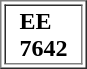<table border=1>
<tr>
<td>  <span><strong>EE</strong>  <br>  <strong>7642</strong></span>  </td>
</tr>
</table>
